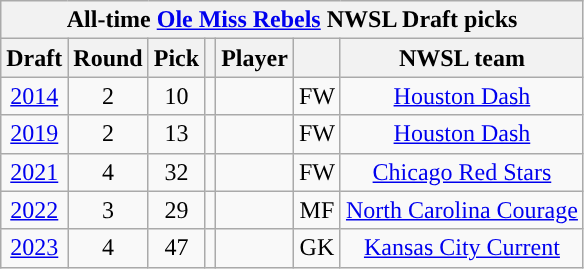<table class="wikitable sortable" style="text-align: center;">
<tr>
<th colspan="7" style="background:#">All-time <a href='#'><span>Ole Miss Rebels</span></a> NWSL Draft picks</th>
</tr>
<tr>
<th scope="col">Draft</th>
<th scope="col">Round</th>
<th scope="col">Pick</th>
<th scope="col"></th>
<th scope="col">Player</th>
<th scope="col"></th>
<th scope="col">NWSL team</th>
</tr>
<tr>
<td><a href='#'>2014</a></td>
<td>2</td>
<td>10</td>
<td></td>
<td></td>
<td>FW</td>
<td><a href='#'>Houston Dash</a></td>
</tr>
<tr>
<td><a href='#'>2019</a></td>
<td>2</td>
<td>13</td>
<td></td>
<td></td>
<td>FW</td>
<td><a href='#'>Houston Dash</a></td>
</tr>
<tr>
<td><a href='#'>2021</a></td>
<td>4</td>
<td>32</td>
<td></td>
<td></td>
<td>FW</td>
<td><a href='#'>Chicago Red Stars</a></td>
</tr>
<tr>
<td><a href='#'>2022</a></td>
<td>3</td>
<td>29</td>
<td></td>
<td></td>
<td>MF</td>
<td><a href='#'>North Carolina Courage</a></td>
</tr>
<tr>
<td><a href='#'>2023</a></td>
<td>4</td>
<td>47</td>
<td></td>
<td></td>
<td>GK</td>
<td><a href='#'>Kansas City Current</a></td>
</tr>
</table>
